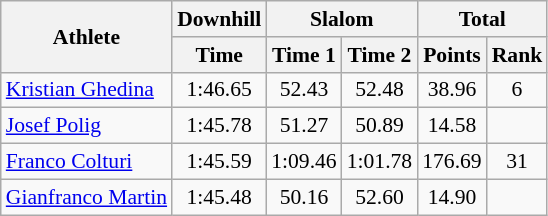<table class="wikitable" style="font-size:90%">
<tr>
<th rowspan="2">Athlete</th>
<th>Downhill</th>
<th colspan="2">Slalom</th>
<th colspan="2">Total</th>
</tr>
<tr>
<th>Time</th>
<th>Time 1</th>
<th>Time 2</th>
<th>Points</th>
<th>Rank</th>
</tr>
<tr>
<td><a href='#'>Kristian Ghedina</a></td>
<td align="center">1:46.65</td>
<td align="center">52.43</td>
<td align="center">52.48</td>
<td align="center">38.96</td>
<td align="center">6</td>
</tr>
<tr>
<td><a href='#'>Josef Polig</a></td>
<td align="center">1:45.78</td>
<td align="center">51.27</td>
<td align="center">50.89</td>
<td align="center">14.58</td>
<td align="center"></td>
</tr>
<tr>
<td><a href='#'>Franco Colturi</a></td>
<td align="center">1:45.59</td>
<td align="center">1:09.46</td>
<td align="center">1:01.78</td>
<td align="center">176.69</td>
<td align="center">31</td>
</tr>
<tr>
<td><a href='#'>Gianfranco Martin</a></td>
<td align="center">1:45.48</td>
<td align="center">50.16</td>
<td align="center">52.60</td>
<td align="center">14.90</td>
<td align="center"></td>
</tr>
</table>
